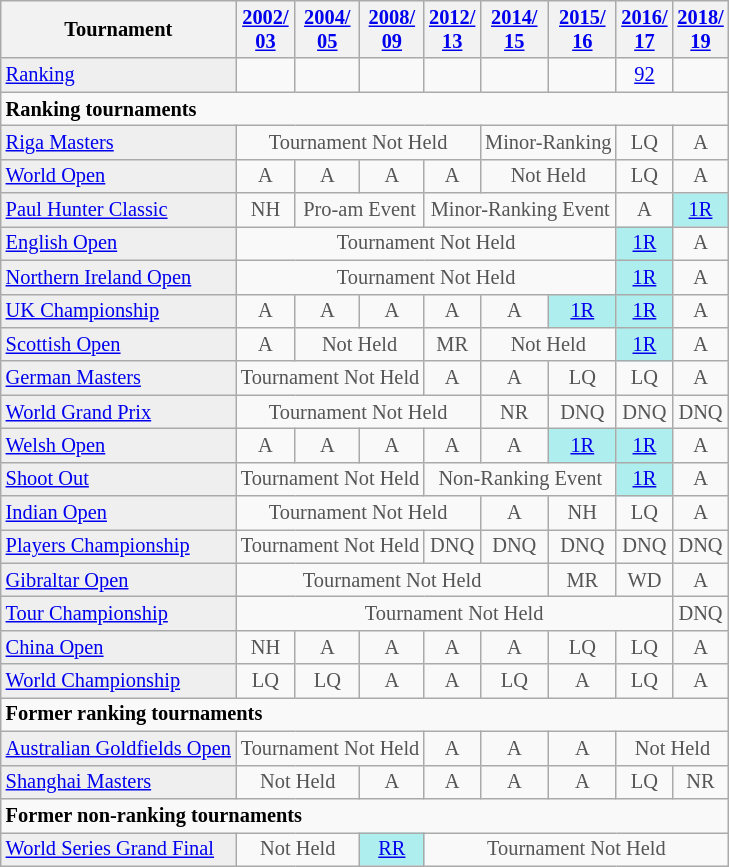<table class="wikitable"  style="font-size:85%;">
<tr>
<th>Tournament</th>
<th><a href='#'>2002/<br>03</a></th>
<th><a href='#'>2004/<br>05</a></th>
<th><a href='#'>2008/<br>09</a></th>
<th><a href='#'>2012/<br>13</a></th>
<th><a href='#'>2014/<br>15</a></th>
<th><a href='#'>2015/<br>16</a></th>
<th><a href='#'>2016/<br>17</a></th>
<th><a href='#'>2018/<br>19</a></th>
</tr>
<tr>
<td style="background:#EFEFEF;"><a href='#'>Ranking</a></td>
<td align="center"></td>
<td align="center"></td>
<td align="center"></td>
<td align="center"></td>
<td align="center"></td>
<td align="center"></td>
<td align="center"><a href='#'>92</a></td>
<td align="center"></td>
</tr>
<tr>
<td colspan="10"><strong>Ranking tournaments</strong></td>
</tr>
<tr>
<td style="background:#EFEFEF;"><a href='#'>Riga Masters</a></td>
<td align="center" colspan="4" style="color:#555555;">Tournament Not Held</td>
<td align="center" colspan="2" style="color:#555555;">Minor-Ranking</td>
<td align="center" style="color:#555555;">LQ</td>
<td align="center" style="color:#555555;">A</td>
</tr>
<tr>
<td style="background:#EFEFEF;"><a href='#'>World Open</a></td>
<td align="center" style="color:#555555;">A</td>
<td align="center" style="color:#555555;">A</td>
<td align="center" style="color:#555555;">A</td>
<td align="center" style="color:#555555;">A</td>
<td align="center" colspan="2" style="color:#555555;">Not Held</td>
<td align="center" style="color:#555555;">LQ</td>
<td align="center" style="color:#555555;">A</td>
</tr>
<tr>
<td style="background:#EFEFEF;"><a href='#'>Paul Hunter Classic</a></td>
<td align="center" style="color:#555555;">NH</td>
<td align="center" colspan="2" style="color:#555555;">Pro-am Event</td>
<td align="center" colspan="3" style="color:#555555;">Minor-Ranking Event</td>
<td align="center" style="color:#555555;">A</td>
<td align="center" style="background:#afeeee;"><a href='#'>1R</a></td>
</tr>
<tr>
<td style="background:#EFEFEF;"><a href='#'>English Open</a></td>
<td align="center" colspan="6" style="color:#555555;">Tournament Not Held</td>
<td align="center" style="background:#afeeee;"><a href='#'>1R</a></td>
<td align="center" style="color:#555555;">A</td>
</tr>
<tr>
<td style="background:#EFEFEF;"><a href='#'>Northern Ireland Open</a></td>
<td align="center" colspan="6" style="color:#555555;">Tournament Not Held</td>
<td align="center" style="background:#afeeee;"><a href='#'>1R</a></td>
<td align="center" style="color:#555555;">A</td>
</tr>
<tr>
<td style="background:#EFEFEF;"><a href='#'>UK Championship</a></td>
<td align="center" style="color:#555555;">A</td>
<td align="center" style="color:#555555;">A</td>
<td align="center" style="color:#555555;">A</td>
<td align="center" style="color:#555555;">A</td>
<td align="center" style="color:#555555;">A</td>
<td align="center" style="background:#afeeee;"><a href='#'>1R</a></td>
<td align="center" style="background:#afeeee;"><a href='#'>1R</a></td>
<td align="center" style="color:#555555;">A</td>
</tr>
<tr>
<td style="background:#EFEFEF;"><a href='#'>Scottish Open</a></td>
<td align="center" style="color:#555555;">A</td>
<td align="center" colspan="2" style="color:#555555;">Not Held</td>
<td align="center" style="color:#555555;">MR</td>
<td align="center" colspan="2" style="color:#555555;">Not Held</td>
<td align="center" style="background:#afeeee;"><a href='#'>1R</a></td>
<td align="center" style="color:#555555;">A</td>
</tr>
<tr>
<td style="background:#EFEFEF;"><a href='#'>German Masters</a></td>
<td align="center" colspan="3" style="color:#555555;">Tournament Not Held</td>
<td align="center" style="color:#555555;">A</td>
<td align="center" style="color:#555555;">A</td>
<td align="center" style="color:#555555;">LQ</td>
<td align="center" style="color:#555555;">LQ</td>
<td align="center" style="color:#555555;">A</td>
</tr>
<tr>
<td style="background:#EFEFEF;"><a href='#'>World Grand Prix</a></td>
<td align="center" colspan="4" style="color:#555555;">Tournament Not Held</td>
<td align="center" style="color:#555555;">NR</td>
<td align="center" style="color:#555555;">DNQ</td>
<td align="center" style="color:#555555;">DNQ</td>
<td align="center" style="color:#555555;">DNQ</td>
</tr>
<tr>
<td style="background:#EFEFEF;"><a href='#'>Welsh Open</a></td>
<td align="center" style="color:#555555;">A</td>
<td align="center" style="color:#555555;">A</td>
<td align="center" style="color:#555555;">A</td>
<td align="center" style="color:#555555;">A</td>
<td align="center" style="color:#555555;">A</td>
<td align="center" style="background:#afeeee;"><a href='#'>1R</a></td>
<td align="center" style="background:#afeeee;"><a href='#'>1R</a></td>
<td align="center" style="color:#555555;">A</td>
</tr>
<tr>
<td style="background:#EFEFEF;"><a href='#'>Shoot Out</a></td>
<td align="center" colspan="3" style="color:#555555;">Tournament Not Held</td>
<td align="center" colspan="3" style="color:#555555;">Non-Ranking Event</td>
<td align="center" style="background:#afeeee;"><a href='#'>1R</a></td>
<td align="center" style="color:#555555;">A</td>
</tr>
<tr>
<td style="background:#EFEFEF;"><a href='#'>Indian Open</a></td>
<td align="center" colspan="4" style="color:#555555;">Tournament Not Held</td>
<td align="center" style="color:#555555;">A</td>
<td align="center" style="color:#555555;">NH</td>
<td align="center" style="color:#555555;">LQ</td>
<td align="center" style="color:#555555;">A</td>
</tr>
<tr>
<td style="background:#EFEFEF;"><a href='#'>Players Championship</a></td>
<td align="center" colspan="3" style="color:#555555;">Tournament Not Held</td>
<td align="center" style="color:#555555;">DNQ</td>
<td align="center" style="color:#555555;">DNQ</td>
<td align="center" style="color:#555555;">DNQ</td>
<td align="center" style="color:#555555;">DNQ</td>
<td align="center" style="color:#555555;">DNQ</td>
</tr>
<tr>
<td style="background:#EFEFEF;"><a href='#'>Gibraltar Open</a></td>
<td align="center" colspan="5" style="color:#555555;">Tournament Not Held</td>
<td align="center" style="color:#555555;">MR</td>
<td align="center" style="color:#555555;">WD</td>
<td align="center" style="color:#555555;">A</td>
</tr>
<tr>
<td style="background:#EFEFEF;"><a href='#'>Tour Championship</a></td>
<td align="center" colspan="7" style="color:#555555;">Tournament Not Held</td>
<td align="center" style="color:#555555;">DNQ</td>
</tr>
<tr>
<td style="background:#EFEFEF;"><a href='#'>China Open</a></td>
<td align="center" style="color:#555555;">NH</td>
<td align="center" style="color:#555555;">A</td>
<td align="center" style="color:#555555;">A</td>
<td align="center" style="color:#555555;">A</td>
<td align="center" style="color:#555555;">A</td>
<td align="center" style="color:#555555;">LQ</td>
<td align="center" style="color:#555555;">LQ</td>
<td align="center" style="color:#555555;">A</td>
</tr>
<tr>
<td style="background:#EFEFEF;"><a href='#'>World Championship</a></td>
<td align="center" style="color:#555555;">LQ</td>
<td align="center" style="color:#555555;">LQ</td>
<td align="center" style="color:#555555;">A</td>
<td align="center" style="color:#555555;">A</td>
<td align="center" style="color:#555555;">LQ</td>
<td align="center" style="color:#555555;">A</td>
<td align="center" style="color:#555555;">LQ</td>
<td align="center" style="color:#555555;">A</td>
</tr>
<tr>
<td colspan="10"><strong>Former ranking tournaments</strong></td>
</tr>
<tr>
<td style="background:#EFEFEF;"><a href='#'>Australian Goldfields Open</a></td>
<td align="center" colspan="3" style="color:#555555;">Tournament Not Held</td>
<td align="center" style="color:#555555;">A</td>
<td align="center" style="color:#555555;">A</td>
<td align="center" style="color:#555555;">A</td>
<td align="center" colspan="2" style="color:#555555;">Not Held</td>
</tr>
<tr>
<td style="background:#EFEFEF;"><a href='#'>Shanghai Masters</a></td>
<td align="center" colspan="2" style="color:#555555;">Not Held</td>
<td align="center" style="color:#555555;">A</td>
<td align="center" style="color:#555555;">A</td>
<td align="center" style="color:#555555;">A</td>
<td align="center" style="color:#555555;">A</td>
<td align="center" style="color:#555555;">LQ</td>
<td align="center" style="color:#555555;">NR</td>
</tr>
<tr>
<td colspan="10"><strong>Former non-ranking tournaments</strong></td>
</tr>
<tr>
<td style="background:#EFEFEF;"><a href='#'>World Series Grand Final</a></td>
<td align="center" colspan="2" style="color:#555555;">Not Held</td>
<td align="center" style="background:#afeeee;"><a href='#'>RR</a></td>
<td align="center" colspan="10" style="color:#555555;">Tournament Not Held</td>
</tr>
</table>
